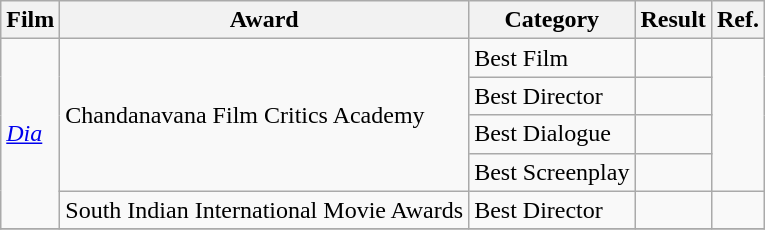<table class=wikitable>
<tr>
<th>Film</th>
<th>Award</th>
<th>Category</th>
<th>Result</th>
<th>Ref.</th>
</tr>
<tr>
<td rowspan=5><em><a href='#'>Dia</a></em></td>
<td rowspan=4>Chandanavana Film Critics Academy</td>
<td>Best Film</td>
<td></td>
<td rowspan=4></td>
</tr>
<tr>
<td>Best Director</td>
<td></td>
</tr>
<tr>
<td>Best Dialogue</td>
<td></td>
</tr>
<tr>
<td>Best Screenplay</td>
<td></td>
</tr>
<tr>
<td rowspan=1>South Indian International Movie Awards</td>
<td>Best Director</td>
<td></td>
<td></td>
</tr>
<tr>
</tr>
</table>
